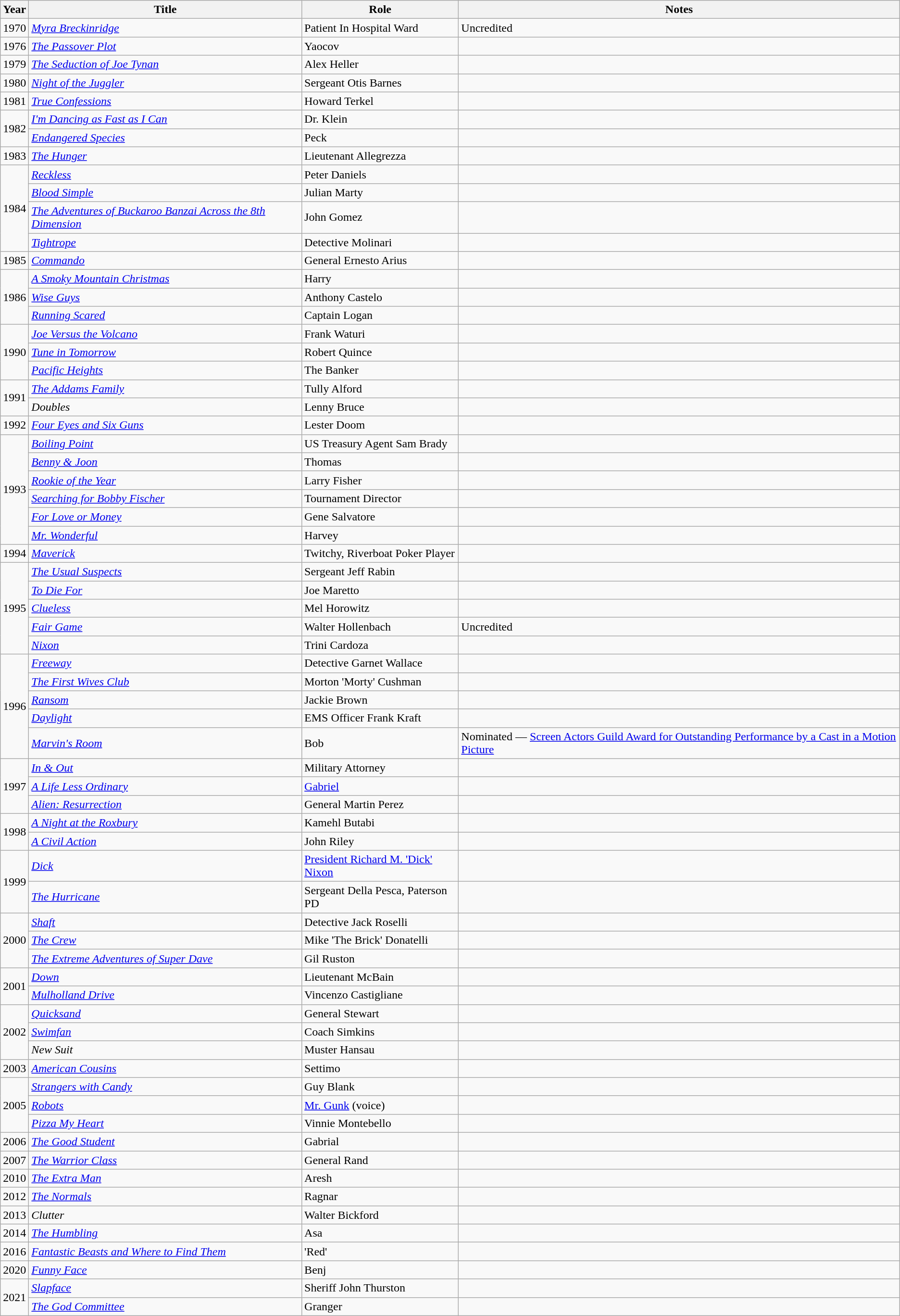<table class = "wikitable sortable">
<tr>
<th>Year</th>
<th>Title</th>
<th>Role</th>
<th class = "unsortable">Notes</th>
</tr>
<tr>
<td>1970</td>
<td><em><a href='#'>Myra Breckinridge</a></em></td>
<td>Patient In Hospital Ward</td>
<td>Uncredited</td>
</tr>
<tr>
<td>1976</td>
<td><em><a href='#'>The Passover Plot</a></em></td>
<td>Yaocov</td>
<td></td>
</tr>
<tr>
<td>1979</td>
<td><em><a href='#'>The Seduction of Joe Tynan</a></em></td>
<td>Alex Heller</td>
<td></td>
</tr>
<tr>
<td>1980</td>
<td><em><a href='#'>Night of the Juggler</a></em></td>
<td>Sergeant Otis Barnes</td>
<td></td>
</tr>
<tr>
<td>1981</td>
<td><em><a href='#'>True Confessions</a></em></td>
<td>Howard Terkel</td>
<td></td>
</tr>
<tr>
<td rowspan=2>1982</td>
<td><em><a href='#'>I'm Dancing as Fast as I Can</a></em></td>
<td>Dr. Klein</td>
<td></td>
</tr>
<tr>
<td><em><a href='#'>Endangered Species</a></em></td>
<td>Peck</td>
<td></td>
</tr>
<tr>
<td>1983</td>
<td><em><a href='#'>The Hunger</a></em></td>
<td>Lieutenant Allegrezza</td>
<td></td>
</tr>
<tr>
<td rowspan=4>1984</td>
<td><em><a href='#'>Reckless</a></em></td>
<td>Peter Daniels</td>
<td></td>
</tr>
<tr>
<td><em><a href='#'>Blood Simple</a></em></td>
<td>Julian Marty</td>
<td></td>
</tr>
<tr>
<td><em><a href='#'>The Adventures of Buckaroo Banzai Across the 8th Dimension</a></em></td>
<td>John Gomez</td>
<td></td>
</tr>
<tr>
<td><em><a href='#'>Tightrope</a></em></td>
<td>Detective Molinari</td>
<td></td>
</tr>
<tr>
<td>1985</td>
<td><em><a href='#'>Commando</a></em></td>
<td>General Ernesto Arius</td>
<td></td>
</tr>
<tr>
<td rowspan=3>1986</td>
<td><em><a href='#'>A Smoky Mountain Christmas</a></em></td>
<td>Harry</td>
<td></td>
</tr>
<tr>
<td><em><a href='#'>Wise Guys</a></em></td>
<td>Anthony Castelo</td>
<td></td>
</tr>
<tr>
<td><em><a href='#'>Running Scared</a></em></td>
<td>Captain Logan</td>
<td></td>
</tr>
<tr>
<td rowspan=3>1990</td>
<td><em><a href='#'>Joe Versus the Volcano</a></em></td>
<td>Frank Waturi</td>
<td></td>
</tr>
<tr>
<td><em><a href='#'>Tune in Tomorrow</a></em></td>
<td>Robert Quince</td>
<td></td>
</tr>
<tr>
<td><em><a href='#'>Pacific Heights</a></em></td>
<td>The Banker</td>
<td></td>
</tr>
<tr>
<td rowspan=2>1991</td>
<td><em><a href='#'>The Addams Family</a></em></td>
<td>Tully Alford</td>
<td></td>
</tr>
<tr>
<td><em>Doubles</em></td>
<td>Lenny Bruce</td>
<td></td>
</tr>
<tr>
<td>1992</td>
<td><em><a href='#'>Four Eyes and Six Guns</a></em></td>
<td>Lester Doom</td>
<td></td>
</tr>
<tr>
<td rowspan=6>1993</td>
<td><em><a href='#'>Boiling Point</a></em></td>
<td>US Treasury Agent Sam Brady</td>
<td></td>
</tr>
<tr>
<td><em><a href='#'>Benny & Joon</a></em></td>
<td>Thomas</td>
<td></td>
</tr>
<tr>
<td><em><a href='#'>Rookie of the Year</a></em></td>
<td>Larry Fisher</td>
<td></td>
</tr>
<tr>
<td><em><a href='#'>Searching for Bobby Fischer</a></em></td>
<td>Tournament Director</td>
<td></td>
</tr>
<tr>
<td><em><a href='#'>For Love or Money</a></em></td>
<td>Gene Salvatore</td>
<td></td>
</tr>
<tr>
<td><em><a href='#'>Mr. Wonderful</a></em></td>
<td>Harvey</td>
<td></td>
</tr>
<tr>
<td>1994</td>
<td><em><a href='#'>Maverick</a></em></td>
<td>Twitchy, Riverboat Poker Player</td>
<td></td>
</tr>
<tr>
<td rowspan=5>1995</td>
<td><em><a href='#'>The Usual Suspects</a></em></td>
<td>Sergeant Jeff Rabin</td>
<td></td>
</tr>
<tr>
<td><em><a href='#'>To Die For</a></em></td>
<td>Joe Maretto</td>
<td></td>
</tr>
<tr>
<td><em><a href='#'>Clueless</a></em></td>
<td>Mel Horowitz</td>
<td></td>
</tr>
<tr>
<td><em><a href='#'>Fair Game</a></em></td>
<td>Walter Hollenbach</td>
<td>Uncredited</td>
</tr>
<tr>
<td><em><a href='#'>Nixon</a></em></td>
<td>Trini Cardoza</td>
<td></td>
</tr>
<tr>
<td rowspan=5>1996</td>
<td><em><a href='#'>Freeway</a></em></td>
<td>Detective Garnet Wallace</td>
<td></td>
</tr>
<tr>
<td><em><a href='#'>The First Wives Club</a></em></td>
<td>Morton 'Morty' Cushman</td>
<td></td>
</tr>
<tr>
<td><em><a href='#'>Ransom</a></em></td>
<td>Jackie Brown</td>
<td></td>
</tr>
<tr>
<td><em><a href='#'>Daylight</a></em></td>
<td>EMS Officer Frank Kraft</td>
<td></td>
</tr>
<tr>
<td><em><a href='#'>Marvin's Room</a></em></td>
<td>Bob</td>
<td>Nominated — <a href='#'>Screen Actors Guild Award for Outstanding Performance by a Cast in a Motion Picture</a></td>
</tr>
<tr>
<td rowspan=3>1997</td>
<td><em><a href='#'>In & Out</a></em></td>
<td>Military Attorney</td>
<td></td>
</tr>
<tr>
<td><em><a href='#'>A Life Less Ordinary</a></em></td>
<td><a href='#'>Gabriel</a></td>
<td></td>
</tr>
<tr>
<td><em><a href='#'>Alien: Resurrection</a></em></td>
<td>General Martin Perez</td>
<td></td>
</tr>
<tr>
<td rowspan=2>1998</td>
<td><em><a href='#'>A Night at the Roxbury</a></em></td>
<td>Kamehl Butabi</td>
<td></td>
</tr>
<tr>
<td><em><a href='#'>A Civil Action</a></em></td>
<td>John Riley</td>
<td></td>
</tr>
<tr>
<td rowspan=2>1999</td>
<td><em><a href='#'>Dick</a></em></td>
<td><a href='#'>President Richard M. 'Dick' Nixon</a></td>
<td></td>
</tr>
<tr>
<td><em><a href='#'>The Hurricane</a></em></td>
<td>Sergeant Della Pesca, Paterson PD</td>
<td></td>
</tr>
<tr>
<td rowspan=3>2000</td>
<td><em><a href='#'>Shaft</a></em></td>
<td>Detective Jack Roselli</td>
<td></td>
</tr>
<tr>
<td><em><a href='#'>The Crew</a></em></td>
<td>Mike 'The Brick' Donatelli</td>
<td></td>
</tr>
<tr>
<td><em><a href='#'>The Extreme Adventures of Super Dave</a></em></td>
<td>Gil Ruston</td>
<td></td>
</tr>
<tr>
<td rowspan=2>2001</td>
<td><em><a href='#'>Down</a></em></td>
<td>Lieutenant McBain</td>
<td></td>
</tr>
<tr>
<td><em><a href='#'>Mulholland Drive</a></em></td>
<td>Vincenzo Castigliane</td>
<td></td>
</tr>
<tr>
<td rowspan=3>2002</td>
<td><em><a href='#'>Quicksand</a></em></td>
<td>General Stewart</td>
<td></td>
</tr>
<tr>
<td><em><a href='#'>Swimfan</a></em></td>
<td>Coach Simkins</td>
<td></td>
</tr>
<tr>
<td><em>New Suit</em></td>
<td>Muster Hansau</td>
<td></td>
</tr>
<tr>
<td>2003</td>
<td><em><a href='#'>American Cousins</a></em></td>
<td>Settimo</td>
<td></td>
</tr>
<tr>
<td rowspan=3>2005</td>
<td><em><a href='#'>Strangers with Candy</a></em></td>
<td>Guy Blank</td>
<td></td>
</tr>
<tr>
<td><em><a href='#'>Robots</a></em></td>
<td><a href='#'>Mr. Gunk</a> (voice)</td>
<td></td>
</tr>
<tr>
<td><em><a href='#'>Pizza My Heart</a></em></td>
<td>Vinnie Montebello</td>
<td></td>
</tr>
<tr>
<td>2006</td>
<td><em><a href='#'>The Good Student</a></em></td>
<td>Gabrial</td>
<td></td>
</tr>
<tr>
<td>2007</td>
<td><em><a href='#'>The Warrior Class</a></em></td>
<td>General Rand</td>
<td></td>
</tr>
<tr>
<td>2010</td>
<td><em><a href='#'>The Extra Man</a></em></td>
<td>Aresh</td>
<td></td>
</tr>
<tr>
<td>2012</td>
<td><em><a href='#'>The Normals</a></em></td>
<td>Ragnar</td>
<td></td>
</tr>
<tr>
<td>2013</td>
<td><em>Clutter</em></td>
<td>Walter Bickford</td>
<td></td>
</tr>
<tr>
<td>2014</td>
<td><em><a href='#'>The Humbling</a></em></td>
<td>Asa</td>
<td></td>
</tr>
<tr>
<td>2016</td>
<td><em><a href='#'>Fantastic Beasts and Where to Find Them</a></em></td>
<td>'Red'</td>
<td></td>
</tr>
<tr>
<td>2020</td>
<td><em><a href='#'>Funny Face</a></em></td>
<td>Benj</td>
<td></td>
</tr>
<tr>
<td rowspan=2>2021</td>
<td><em><a href='#'>Slapface</a></em></td>
<td>Sheriff John Thurston</td>
<td></td>
</tr>
<tr>
<td><em><a href='#'>The God Committee</a></em></td>
<td>Granger</td>
<td></td>
</tr>
</table>
